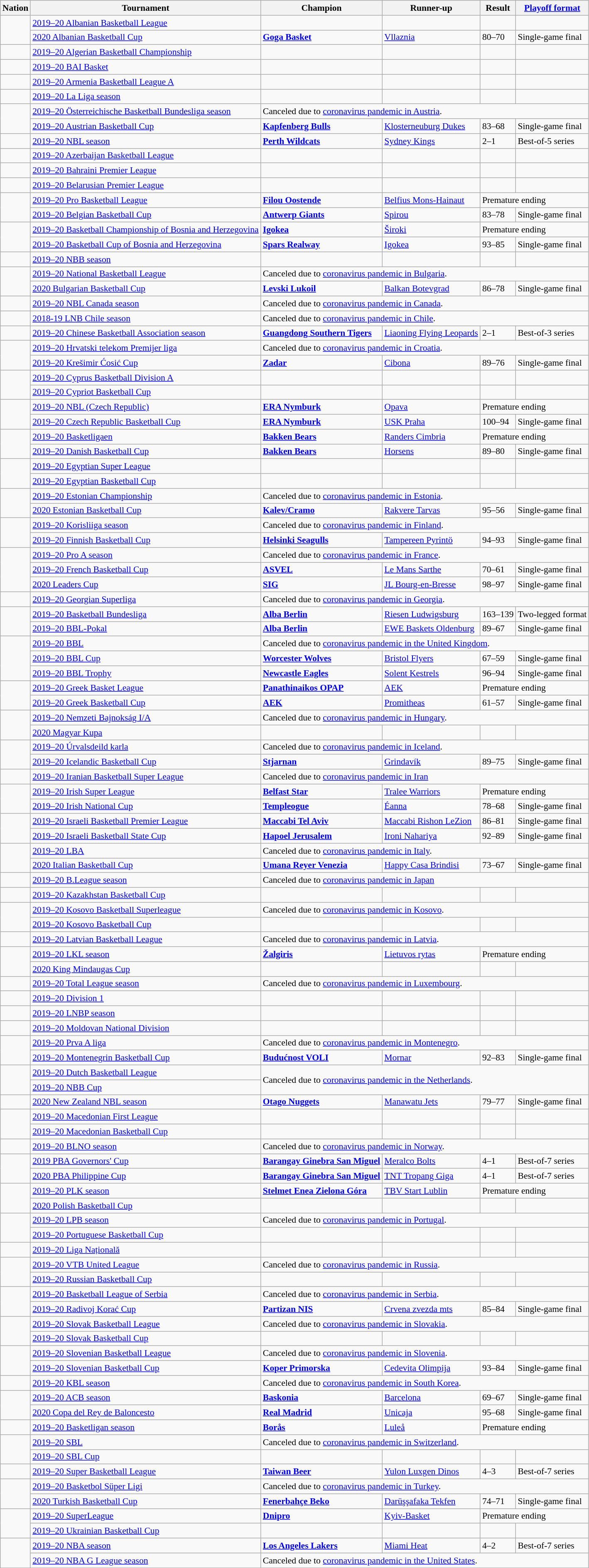<table class="wikitable" style="font-size:90%;">
<tr>
<th>Nation</th>
<th>Tournament</th>
<th>Champion</th>
<th>Runner-up</th>
<th>Result</th>
<th><a href='#'>Playoff format</a></th>
</tr>
<tr>
<td rowspan="2"></td>
<td><a href='#'>2019–20 Albanian Basketball League</a></td>
<td></td>
<td></td>
<td></td>
<td></td>
</tr>
<tr>
<td><a href='#'>2020 Albanian Basketball Cup</a></td>
<td><strong><a href='#'>Goga Basket</a></strong></td>
<td><a href='#'>Vllaznia</a></td>
<td>80–70</td>
<td>Single-game final</td>
</tr>
<tr>
<td></td>
<td><a href='#'>2019–20 Algerian Basketball Championship</a></td>
<td></td>
<td></td>
<td></td>
<td></td>
</tr>
<tr>
<td></td>
<td><a href='#'>2019–20 BAI Basket</a></td>
<td></td>
<td></td>
<td></td>
<td></td>
</tr>
<tr>
<td></td>
<td><a href='#'>2019–20 Armenia Basketball League A</a></td>
<td></td>
<td></td>
<td align="center"></td>
<td></td>
</tr>
<tr>
<td></td>
<td><a href='#'>2019–20 La Liga season</a></td>
<td></td>
<td></td>
<td></td>
<td></td>
</tr>
<tr>
<td rowspan="2"></td>
<td><a href='#'>2019–20 Österreichische Basketball Bundesliga season</a></td>
<td colspan="4">Canceled due to <a href='#'>coronavirus pandemic in Austria</a>.</td>
</tr>
<tr>
<td><a href='#'>2019–20 Austrian Basketball Cup</a></td>
<td><strong><a href='#'>Kapfenberg Bulls</a></strong></td>
<td><a href='#'>Klosterneuburg Dukes</a></td>
<td>83–68</td>
<td>Single-game final</td>
</tr>
<tr>
<td></td>
<td><a href='#'>2019–20 NBL season</a></td>
<td><strong><a href='#'>Perth Wildcats</a></strong></td>
<td><a href='#'>Sydney Kings</a></td>
<td>2–1</td>
<td>Best-of-5 series</td>
</tr>
<tr>
<td></td>
<td><a href='#'>2019–20 Azerbaijan Basketball League</a></td>
<td></td>
<td></td>
<td></td>
<td></td>
</tr>
<tr>
<td></td>
<td><a href='#'>2019–20 Bahraini Premier League</a></td>
<td></td>
<td></td>
<td></td>
<td></td>
</tr>
<tr>
<td></td>
<td><a href='#'>2019–20 Belarusian Premier League</a></td>
<td></td>
<td></td>
<td></td>
<td></td>
</tr>
<tr>
<td rowspan="2"></td>
<td><a href='#'>2019–20 Pro Basketball League</a></td>
<td><a href='#'><strong>Filou Oostende</strong></a></td>
<td><a href='#'>Belfius Mons-Hainaut</a></td>
<td colspan="2">Premature ending</td>
</tr>
<tr>
<td><a href='#'>2019–20 Belgian Basketball Cup</a></td>
<td><strong><a href='#'>Antwerp Giants</a></strong></td>
<td><a href='#'>Spirou</a></td>
<td>83–78</td>
<td>Single-game final</td>
</tr>
<tr>
<td rowspan="2"></td>
<td><a href='#'>2019–20 Basketball Championship of Bosnia and Herzegovina</a></td>
<td><a href='#'><strong>Igokea</strong></a></td>
<td><a href='#'>Široki</a></td>
<td colspan="2">Premature ending</td>
</tr>
<tr>
<td><a href='#'>2019–20 Basketball Cup of Bosnia and Herzegovina</a></td>
<td><strong><a href='#'>Spars Realway</a></strong></td>
<td><a href='#'>Igokea</a></td>
<td>93–85</td>
<td>Single-game final</td>
</tr>
<tr>
<td></td>
<td><a href='#'>2019–20 NBB season</a></td>
<td></td>
<td></td>
<td></td>
<td></td>
</tr>
<tr>
<td rowspan="2"></td>
<td><a href='#'>2019–20 National Basketball League</a></td>
<td colspan="4">Canceled due to <a href='#'>coronavirus pandemic in Bulgaria</a>.</td>
</tr>
<tr>
<td><a href='#'>2020 Bulgarian Basketball Cup</a></td>
<td><strong><a href='#'>Levski Lukoil</a> </strong></td>
<td><a href='#'>Balkan Botevgrad</a></td>
<td>86–78</td>
<td>Single-game final</td>
</tr>
<tr>
<td></td>
<td><a href='#'>2019–20 NBL Canada season</a></td>
<td colspan="4">Canceled due to <a href='#'>coronavirus pandemic in Canada</a>.</td>
</tr>
<tr>
<td></td>
<td><a href='#'>2018-19 LNB Chile season</a></td>
<td colspan="4">Canceled due to <a href='#'>coronavirus pandemic in Chile</a>.</td>
</tr>
<tr>
<td></td>
<td><a href='#'>2019–20 Chinese Basketball Association season</a></td>
<td><strong><a href='#'>Guangdong Southern Tigers</a></strong></td>
<td><a href='#'>Liaoning Flying Leopards</a></td>
<td>2–1</td>
<td>Best-of-3 series</td>
</tr>
<tr>
<td rowspan="2"></td>
<td><a href='#'>2019–20 Hrvatski telekom Premijer liga</a></td>
<td colspan="4">Canceled due to <a href='#'>coronavirus pandemic in Croatia</a>.</td>
</tr>
<tr>
<td><a href='#'>2019–20 Krešimir Ćosić Cup</a></td>
<td><strong><a href='#'>Zadar</a></strong></td>
<td><a href='#'>Cibona</a></td>
<td>89–76</td>
<td>Single-game final</td>
</tr>
<tr>
<td rowspan="2"></td>
<td><a href='#'>2019–20 Cyprus Basketball Division A</a></td>
<td></td>
<td></td>
<td></td>
<td></td>
</tr>
<tr>
<td><a href='#'>2019–20 Cypriot Basketball Cup</a></td>
<td></td>
<td></td>
<td></td>
<td></td>
</tr>
<tr>
<td rowspan="2"></td>
<td><a href='#'>2019–20 NBL (Czech Republic)</a></td>
<td><a href='#'><strong>ERA Nymburk</strong></a></td>
<td><a href='#'>Opava</a></td>
<td colspan="2">Premature ending</td>
</tr>
<tr>
<td><a href='#'>2019–20 Czech Republic Basketball Cup</a></td>
<td><strong><a href='#'>ERA Nymburk</a></strong></td>
<td><a href='#'>USK Praha</a></td>
<td>100–94</td>
<td>Single-game final</td>
</tr>
<tr>
<td rowspan="2"></td>
<td><a href='#'>2019–20 Basketligaen</a></td>
<td><strong><a href='#'>Bakken Bears</a></strong></td>
<td><a href='#'>Randers Cimbria</a></td>
<td colspan="2">Premature ending</td>
</tr>
<tr>
<td><a href='#'>2019–20 Danish Basketball Cup</a></td>
<td><strong><a href='#'>Bakken Bears</a></strong></td>
<td><a href='#'>Horsens</a></td>
<td>89–80</td>
<td>Single-game final</td>
</tr>
<tr>
<td rowspan="2"></td>
<td><a href='#'>2019–20 Egyptian Super League</a></td>
<td></td>
<td></td>
<td></td>
<td></td>
</tr>
<tr>
<td><a href='#'>2019–20 Egyptian Basketball Cup</a></td>
<td></td>
<td></td>
<td></td>
<td></td>
</tr>
<tr>
<td rowspan="2"></td>
<td><a href='#'>2019–20 Estonian Championship</a></td>
<td colspan="4">Canceled due to <a href='#'>coronavirus pandemic in Estonia</a>.</td>
</tr>
<tr>
<td><a href='#'>2020 Estonian Basketball Cup</a></td>
<td><strong><a href='#'>Kalev/Cramo</a></strong></td>
<td><a href='#'>Rakvere Tarvas</a></td>
<td>95–56</td>
<td>Single-game final</td>
</tr>
<tr>
<td rowspan="2"></td>
<td><a href='#'>2019–20 Korisliiga season</a></td>
<td colspan="4">Canceled due to <a href='#'>coronavirus pandemic in Finland</a>.</td>
</tr>
<tr>
<td><a href='#'>2019–20 Finnish Basketball Cup</a></td>
<td><strong><a href='#'>Helsinki Seagulls</a></strong></td>
<td><a href='#'>Tampereen Pyrintö</a></td>
<td>94–93</td>
<td>Single-game final</td>
</tr>
<tr>
<td rowspan="3"></td>
<td><a href='#'>2019–20 Pro A season</a></td>
<td colspan="4">Canceled due to <a href='#'>coronavirus pandemic in France</a>.</td>
</tr>
<tr>
<td><a href='#'>2019–20 French Basketball Cup</a></td>
<td><a href='#'><strong>ASVEL</strong></a></td>
<td><a href='#'>Le Mans Sarthe</a></td>
<td>70–61</td>
<td>Single-game final</td>
</tr>
<tr>
<td><a href='#'>2020 Leaders Cup</a></td>
<td><a href='#'><strong>SIG</strong></a></td>
<td><a href='#'>JL Bourg-en-Bresse</a></td>
<td>98–97</td>
<td>Single-game final</td>
</tr>
<tr>
<td></td>
<td><a href='#'>2019–20 Georgian Superliga</a></td>
<td colspan="4">Canceled due to <a href='#'>coronavirus pandemic in Georgia</a>.</td>
</tr>
<tr>
<td rowspan="2"></td>
<td><a href='#'>2019–20 Basketball Bundesliga</a></td>
<td><strong><a href='#'>Alba Berlin</a></strong></td>
<td><a href='#'>Riesen Ludwigsburg</a></td>
<td>163–139</td>
<td>Two-legged format</td>
</tr>
<tr>
<td><a href='#'>2019–20 BBL-Pokal</a></td>
<td><strong><a href='#'>Alba Berlin</a></strong></td>
<td><a href='#'>EWE Baskets Oldenburg</a></td>
<td>89–67</td>
<td>Single-game final</td>
</tr>
<tr>
<td rowspan="3"></td>
<td><a href='#'>2019–20 BBL</a></td>
<td colspan="4">Canceled due to <a href='#'>coronavirus pandemic in the United Kingdom</a>.</td>
</tr>
<tr>
<td><a href='#'>2019–20 BBL Cup</a></td>
<td><strong><a href='#'>Worcester Wolves</a></strong></td>
<td><a href='#'>Bristol Flyers</a></td>
<td>67–59</td>
<td>Single-game final</td>
</tr>
<tr>
<td><a href='#'>2019–20 BBL Trophy</a></td>
<td><strong><a href='#'>Newcastle Eagles</a></strong></td>
<td><a href='#'>Solent Kestrels</a></td>
<td>96–94</td>
<td>Single-game final</td>
</tr>
<tr>
<td rowspan="2"></td>
<td><a href='#'>2019–20 Greek Basket League</a></td>
<td><strong><a href='#'>Panathinaikos OPAP</a></strong></td>
<td><a href='#'>AEK</a></td>
<td colspan="2">Premature ending</td>
</tr>
<tr>
<td><a href='#'>2019–20 Greek Basketball Cup</a></td>
<td><strong><a href='#'>AEK</a></strong></td>
<td><a href='#'>Promitheas</a></td>
<td>61–57</td>
<td>Single-game final</td>
</tr>
<tr>
<td rowspan="2"></td>
<td><a href='#'>2019–20 Nemzeti Bajnokság I/A</a></td>
<td colspan="4">Canceled due to <a href='#'>coronavirus pandemic in Hungary</a>.</td>
</tr>
<tr>
<td><a href='#'>2020 Magyar Kupa</a></td>
<td></td>
<td></td>
<td></td>
<td></td>
</tr>
<tr>
<td rowspan="2"></td>
<td><a href='#'>2019–20 Úrvalsdeild karla</a></td>
<td colspan="4">Canceled due to <a href='#'>coronavirus pandemic in Iceland</a>.</td>
</tr>
<tr>
<td><a href='#'>2019–20 Icelandic Basketball Cup</a></td>
<td><strong><a href='#'>Stjarnan</a></strong></td>
<td><a href='#'>Grindavík</a></td>
<td>89–75</td>
<td>Single-game final</td>
</tr>
<tr>
<td></td>
<td><a href='#'>2019–20 Iranian Basketball Super League</a></td>
<td colspan="4">Canceled due to <a href='#'>coronavirus pandemic in Iran</a></td>
</tr>
<tr>
<td rowspan="2"></td>
<td><a href='#'>2019–20 Irish Super League</a></td>
<td><strong><a href='#'>Belfast Star</a></strong></td>
<td><a href='#'>Tralee Warriors</a></td>
<td colspan="2">Premature ending</td>
</tr>
<tr>
<td><a href='#'>2019–20 Irish National Cup</a></td>
<td><strong><a href='#'>Templeogue</a></strong></td>
<td><a href='#'>Éanna</a></td>
<td>78–68</td>
<td>Single-game final</td>
</tr>
<tr>
<td rowspan="2"></td>
<td><a href='#'>2019–20 Israeli Basketball Premier League</a></td>
<td><strong><a href='#'>Maccabi Tel Aviv</a></strong></td>
<td><a href='#'>Maccabi Rishon LeZion</a></td>
<td>86–81</td>
<td>Single-game final</td>
</tr>
<tr>
<td><a href='#'>2019–20 Israeli Basketball State Cup</a></td>
<td><strong><a href='#'>Hapoel Jerusalem</a></strong></td>
<td><a href='#'>Ironi Nahariya</a></td>
<td>92–89</td>
<td>Single-game final</td>
</tr>
<tr>
<td rowspan="2"></td>
<td><a href='#'>2019–20 LBA</a></td>
<td colspan="4">Canceled due to <a href='#'>coronavirus pandemic in Italy</a>.</td>
</tr>
<tr>
<td><a href='#'>2020 Italian Basketball Cup</a></td>
<td><strong><a href='#'>Umana Reyer Venezia</a></strong></td>
<td><a href='#'>Happy Casa Brindisi</a></td>
<td>73–67</td>
<td>Single-game final</td>
</tr>
<tr>
<td></td>
<td><a href='#'>2019–20 B.League season</a></td>
<td colspan="4">Canceled due to <a href='#'>coronavirus pandemic in Japan</a></td>
</tr>
<tr>
<td></td>
<td><a href='#'>2019–20 Kazakhstan Basketball Cup</a></td>
<td></td>
<td></td>
<td></td>
<td></td>
</tr>
<tr>
<td rowspan="2"></td>
<td><a href='#'>2019–20 Kosovo Basketball Superleague</a></td>
<td colspan="4">Canceled due to <a href='#'>coronavirus pandemic in Kosovo</a>.</td>
</tr>
<tr>
<td><a href='#'>2019–20 Kosovo Basketball Cup</a></td>
<td></td>
<td></td>
<td></td>
<td></td>
</tr>
<tr>
<td></td>
<td><a href='#'>2019–20 Latvian Basketball League</a></td>
<td colspan="4">Canceled due to <a href='#'>coronavirus pandemic in Latvia</a>.</td>
</tr>
<tr>
<td rowspan="2"></td>
<td><a href='#'>2019–20 LKL season</a></td>
<td><strong><a href='#'>Žalgiris</a></strong></td>
<td><a href='#'>Lietuvos rytas</a></td>
<td colspan="2">Premature ending</td>
</tr>
<tr>
<td><a href='#'>2020 King Mindaugas Cup</a></td>
<td></td>
<td></td>
<td></td>
<td></td>
</tr>
<tr>
<td></td>
<td><a href='#'>2019–20 Total League season</a></td>
<td colspan="4">Canceled due to <a href='#'>coronavirus pandemic in Luxembourg</a>.</td>
</tr>
<tr>
<td></td>
<td><a href='#'>2019–20 Division 1</a></td>
<td></td>
<td></td>
<td></td>
<td></td>
</tr>
<tr>
<td></td>
<td><a href='#'>2019–20 LNBP season</a></td>
<td></td>
<td></td>
<td></td>
<td></td>
</tr>
<tr>
<td></td>
<td><a href='#'>2019–20 Moldovan National Division</a></td>
<td></td>
<td></td>
<td></td>
<td></td>
</tr>
<tr>
<td rowspan="2"></td>
<td><a href='#'>2019–20 Prva A liga</a></td>
<td colspan="4">Canceled due to <a href='#'>coronavirus pandemic in Montenegro</a>.</td>
</tr>
<tr>
<td><a href='#'>2019–20 Montenegrin Basketball Cup</a></td>
<td><strong><a href='#'>Budućnost VOLI</a></strong></td>
<td><a href='#'>Mornar</a></td>
<td>92–83</td>
<td>Single-game final</td>
</tr>
<tr>
<td rowspan="2"></td>
<td><a href='#'>2019–20 Dutch Basketball League</a></td>
<td colspan="4" rowspan="2">Canceled due to <a href='#'>coronavirus pandemic in the Netherlands</a>.</td>
</tr>
<tr>
<td><a href='#'>2019–20 NBB Cup</a></td>
</tr>
<tr>
<td></td>
<td><a href='#'>2020 New Zealand NBL season</a></td>
<td><strong><a href='#'>Otago Nuggets</a></strong></td>
<td><a href='#'>Manawatu Jets</a></td>
<td>79–77</td>
<td>Single-game final</td>
</tr>
<tr>
<td rowspan="2"></td>
<td><a href='#'>2019–20 Macedonian First League</a></td>
<td></td>
<td></td>
<td></td>
<td></td>
</tr>
<tr>
<td><a href='#'>2019–20 Macedonian Basketball Cup</a></td>
<td></td>
<td></td>
<td align="center"></td>
<td></td>
</tr>
<tr>
<td></td>
<td><a href='#'>2019–20 BLNO season</a></td>
<td colspan="4">Canceled due to <a href='#'>coronavirus pandemic in Norway</a>.</td>
</tr>
<tr>
<td rowspan="2"></td>
<td><a href='#'>2019 PBA Governors' Cup</a></td>
<td><a href='#'><strong>Barangay Ginebra San Miguel</strong></a></td>
<td><a href='#'>Meralco Bolts</a></td>
<td>4–1</td>
<td>Best-of-7 series</td>
</tr>
<tr>
<td><a href='#'>2020 PBA Philippine Cup</a></td>
<td><a href='#'><strong>Barangay Ginebra San Miguel</strong></a></td>
<td><a href='#'>TNT Tropang Giga</a></td>
<td>4–1</td>
<td>Best-of-7 series</td>
</tr>
<tr>
<td rowspan="2"></td>
<td><a href='#'>2019–20 PLK season</a></td>
<td><a href='#'><strong>Stelmet Enea Zielona Góra</strong></a></td>
<td><a href='#'>TBV Start Lublin</a></td>
<td colspan="2">Premature ending</td>
</tr>
<tr>
<td><a href='#'>2020 Polish Basketball Cup</a></td>
<td></td>
<td></td>
<td></td>
<td></td>
</tr>
<tr>
<td rowspan="2"></td>
<td><a href='#'>2019–20 LPB season</a></td>
<td colspan="4">Canceled due to <a href='#'>coronavirus pandemic in Portugal</a>.</td>
</tr>
<tr>
<td><a href='#'>2019–20 Portuguese Basketball Cup</a></td>
<td></td>
<td></td>
<td></td>
<td></td>
</tr>
<tr>
<td></td>
<td><a href='#'>2019–20 Liga Națională</a></td>
<td></td>
<td></td>
<td></td>
<td></td>
</tr>
<tr>
<td rowspan="2"></td>
<td><a href='#'>2019–20 VTB United League</a></td>
<td colspan="4">Canceled due to <a href='#'>coronavirus pandemic in Russia</a>.</td>
</tr>
<tr>
<td><a href='#'>2019–20 Russian Basketball Cup</a></td>
<td></td>
<td></td>
<td></td>
<td></td>
</tr>
<tr>
<td rowspan="2"></td>
<td><a href='#'>2019–20 Basketball League of Serbia</a></td>
<td colspan="4">Canceled due to <a href='#'>coronavirus pandemic in Serbia</a>.</td>
</tr>
<tr>
<td><a href='#'>2019–20 Radivoj Korać Cup</a></td>
<td><strong><a href='#'>Partizan NIS</a></strong></td>
<td><a href='#'>Crvena zvezda mts</a></td>
<td>85–84</td>
<td>Single-game final</td>
</tr>
<tr>
<td rowspan="2"></td>
<td><a href='#'>2019–20 Slovak Basketball League</a></td>
<td colspan="4">Canceled due to <a href='#'>coronavirus pandemic in Slovakia</a>.</td>
</tr>
<tr>
<td><a href='#'>2019–20 Slovak Basketball Cup</a></td>
<td></td>
<td></td>
<td></td>
<td></td>
</tr>
<tr>
<td rowspan="2"></td>
<td><a href='#'>2019–20 Slovenian Basketball League</a></td>
<td colspan="4">Canceled due to <a href='#'>coronavirus pandemic in Slovenia</a>.</td>
</tr>
<tr>
<td><a href='#'>2019–20 Slovenian Basketball Cup</a></td>
<td><strong><a href='#'>Koper Primorska</a></strong></td>
<td><a href='#'>Cedevita Olimpija</a></td>
<td>93–84</td>
<td>Single-game final</td>
</tr>
<tr>
<td></td>
<td><a href='#'>2019–20 KBL season</a></td>
<td colspan="4">Canceled due to <a href='#'>coronavirus pandemic in South Korea</a>.</td>
</tr>
<tr>
<td rowspan="2"></td>
<td><a href='#'>2019–20 ACB season</a></td>
<td><strong><a href='#'>Baskonia</a></strong></td>
<td><a href='#'>Barcelona</a></td>
<td>69–67</td>
<td>Single-game final</td>
</tr>
<tr>
<td><a href='#'>2020 Copa del Rey de Baloncesto</a></td>
<td><strong><a href='#'>Real Madrid</a></strong></td>
<td><a href='#'>Unicaja</a></td>
<td>95–68</td>
<td>Single-game final</td>
</tr>
<tr>
<td></td>
<td><a href='#'>2019–20 Basketligan season</a></td>
<td><strong><a href='#'>Borås</a></strong></td>
<td><a href='#'>Luleå</a></td>
<td colspan="2">Premature ending</td>
</tr>
<tr>
<td rowspan="2"></td>
<td><a href='#'>2019–20 SBL</a></td>
<td colspan="4">Canceled due to <a href='#'>coronavirus pandemic in Switzerland</a>.</td>
</tr>
<tr>
<td><a href='#'>2019–20 SBL Cup</a></td>
<td></td>
<td></td>
<td></td>
<td></td>
</tr>
<tr>
<td></td>
<td><a href='#'>2019–20 Super Basketball League</a></td>
<td><strong><a href='#'>Taiwan Beer</a></strong></td>
<td><a href='#'>Yulon Luxgen Dinos</a></td>
<td>4–3</td>
<td>Best-of-7 series</td>
</tr>
<tr>
<td rowspan="2"></td>
<td><a href='#'>2019–20 Basketbol Süper Ligi</a></td>
<td colspan="4">Canceled due to <a href='#'>coronavirus pandemic in Turkey</a>.</td>
</tr>
<tr>
<td><a href='#'>2020 Turkish Basketball Cup</a></td>
<td><strong><a href='#'>Fenerbahçe Beko</a></strong></td>
<td><a href='#'>Darüşşafaka Tekfen</a></td>
<td>74–71</td>
<td>Single-game final</td>
</tr>
<tr>
<td rowspan="2"></td>
<td><a href='#'>2019–20 SuperLeague</a></td>
<td><a href='#'><strong>Dnipro</strong></a></td>
<td><a href='#'>Kyiv-Basket</a></td>
<td colspan="2">Premature ending</td>
</tr>
<tr>
<td><a href='#'>2019–20 Ukrainian Basketball Cup</a></td>
<td></td>
<td></td>
<td></td>
<td></td>
</tr>
<tr>
<td rowspan="2"></td>
<td><a href='#'>2019–20 NBA season</a></td>
<td><strong><a href='#'>Los Angeles Lakers</a></strong></td>
<td><a href='#'>Miami Heat</a></td>
<td>4–2</td>
<td>Best-of-7 series</td>
</tr>
<tr>
<td><a href='#'>2019–20 NBA G League season</a></td>
<td colspan="4">Canceled due to <a href='#'>coronavirus pandemic in the United States</a>.</td>
</tr>
</table>
